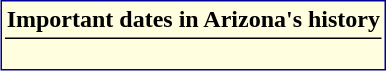<table style="margin: 0 0 1em 1em; border: 1px solid #00009C; background:  #FFFFE0;" align="right">
<tr>
<th>Important dates in Arizona's history<br></th>
</tr>
<tr>
<td style="border-top: 1px solid; font-size: smaller;"><br></td>
</tr>
</table>
